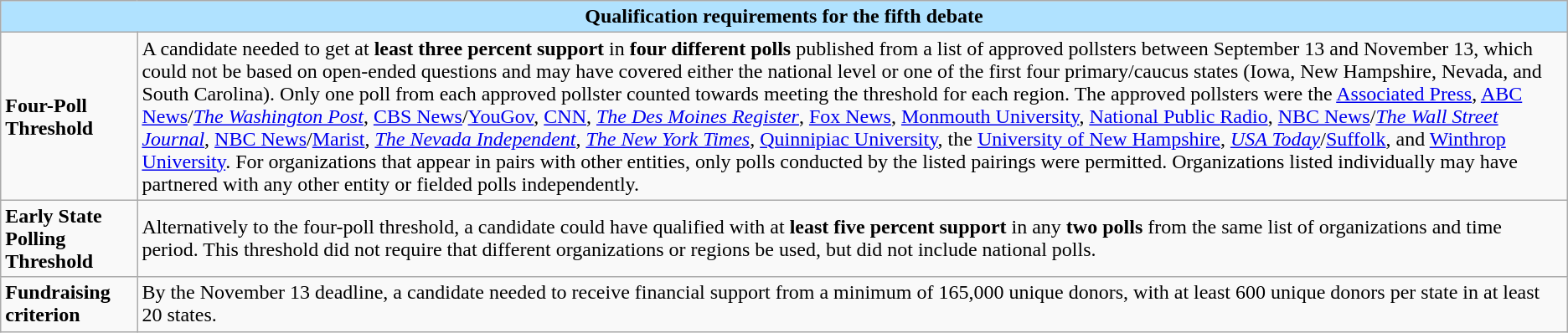<table class="wikitable collapsible collapsed";">
<tr>
<th colspan="2" style="color:black; vertical-align:top; text-align:center; background-color:#B0E2FF;" class="table-no">Qualification requirements for the fifth debate</th>
</tr>
<tr>
<td><strong>Four-Poll Threshold</strong></td>
<td>A candidate needed to get at <strong>least three percent support</strong> in <strong>four different polls</strong> published from a list of approved pollsters between September 13 and November 13, which could not be based on open-ended questions and may have covered either the national level or one of the first four primary/caucus states (Iowa, New Hampshire, Nevada, and South Carolina). Only one poll from each approved pollster counted towards meeting the threshold for each region. The approved pollsters were the <a href='#'>Associated Press</a>, <a href='#'>ABC News</a>/<em><a href='#'>The Washington Post</a></em>, <a href='#'>CBS News</a>/<a href='#'>YouGov</a>, <a href='#'>CNN</a>, <em><a href='#'>The Des Moines Register</a></em>, <a href='#'>Fox News</a>, <a href='#'>Monmouth University</a>, <a href='#'>National Public Radio</a>, <a href='#'>NBC News</a>/<em><a href='#'>The Wall Street Journal</a></em>, <a href='#'>NBC News</a>/<a href='#'>Marist</a>, <em><a href='#'>The Nevada Independent</a></em>, <em><a href='#'>The New York Times</a></em>, <a href='#'>Quinnipiac University</a>, the <a href='#'>University of New Hampshire</a>, <em><a href='#'>USA Today</a></em>/<a href='#'>Suffolk</a>, and <a href='#'>Winthrop University</a>. For organizations that appear in pairs with other entities, only polls conducted by the listed pairings were permitted.  Organizations listed individually may have partnered with any other entity or fielded polls independently.</td>
</tr>
<tr>
<td><strong>Early State Polling Threshold</strong></td>
<td>Alternatively to the four-poll threshold, a candidate could have qualified with at <strong>least five percent support</strong> in any <strong>two polls</strong> from the same list of organizations and time period.  This threshold did not require that different organizations or regions be used, but did not include national polls.</td>
</tr>
<tr>
<td><strong>Fundraising criterion</strong></td>
<td>By the November 13 deadline, a candidate needed to receive financial support from a minimum of 165,000 unique donors, with at least 600 unique donors per state in at least 20 states.</td>
</tr>
</table>
